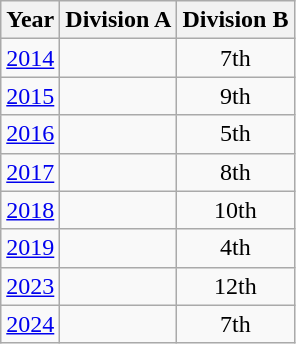<table class="wikitable" style="text-align:center">
<tr>
<th>Year</th>
<th>Division A</th>
<th>Division B</th>
</tr>
<tr>
<td><a href='#'>2014</a></td>
<td></td>
<td>7th</td>
</tr>
<tr>
<td><a href='#'>2015</a></td>
<td></td>
<td>9th</td>
</tr>
<tr>
<td><a href='#'>2016</a></td>
<td></td>
<td>5th</td>
</tr>
<tr>
<td><a href='#'>2017</a></td>
<td></td>
<td>8th</td>
</tr>
<tr>
<td><a href='#'>2018</a></td>
<td></td>
<td>10th</td>
</tr>
<tr>
<td><a href='#'>2019</a></td>
<td></td>
<td>4th</td>
</tr>
<tr>
<td><a href='#'>2023</a></td>
<td></td>
<td>12th</td>
</tr>
<tr>
<td><a href='#'>2024</a></td>
<td></td>
<td>7th</td>
</tr>
</table>
